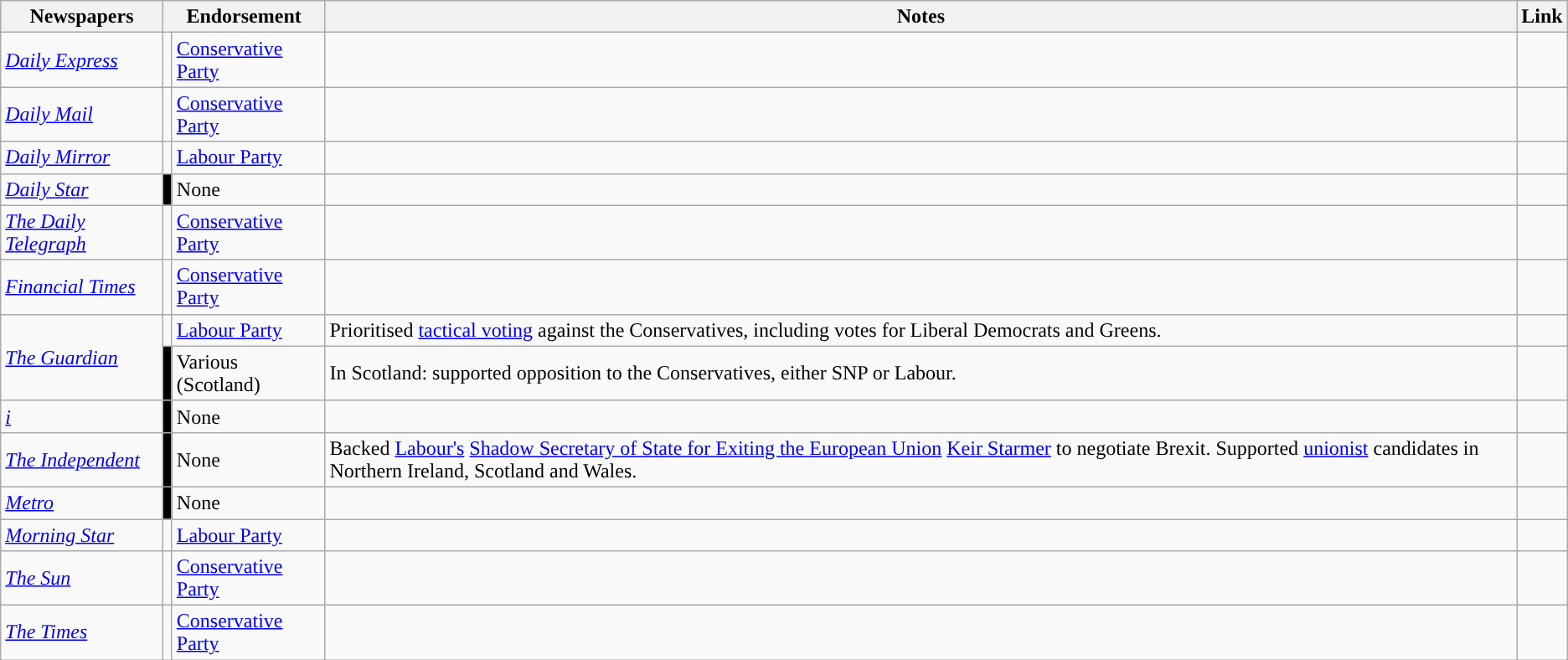<table class="wikitable">
<tr>
<th>Newspapers</th>
<th colspan=2>Endorsement</th>
<th>Notes</th>
<th>Link</th>
</tr>
<tr>
<td><em><a href='#'>Daily Express</a></em></td>
<td style="background-color: "></td>
<td><a href='#'>Conservative Party</a></td>
<td></td>
<td></td>
</tr>
<tr>
<td><em><a href='#'>Daily Mail</a></em></td>
<td style="background-color: "></td>
<td><a href='#'>Conservative Party</a></td>
<td></td>
<td></td>
</tr>
<tr>
<td><em><a href='#'>Daily Mirror</a></em></td>
<td style="background-color: "></td>
<td><a href='#'>Labour Party</a></td>
<td></td>
<td></td>
</tr>
<tr>
<td><em><a href='#'>Daily Star</a></em></td>
<td style="background-color:black"></td>
<td>None</td>
<td></td>
<td></td>
</tr>
<tr>
<td><em><a href='#'>The Daily Telegraph</a></em></td>
<td style="background-color: "></td>
<td><a href='#'>Conservative Party</a></td>
<td></td>
<td></td>
</tr>
<tr>
<td><em><a href='#'>Financial Times</a></em></td>
<td style="background-color: "></td>
<td><a href='#'>Conservative Party</a></td>
<td></td>
<td></td>
</tr>
<tr>
<td rowspan="2"><em><a href='#'>The Guardian</a></em></td>
<td style="background-color: "></td>
<td><a href='#'>Labour Party</a></td>
<td>Prioritised <a href='#'>tactical voting</a> against the Conservatives, including votes for Liberal Democrats and Greens.</td>
<td></td>
</tr>
<tr>
<td style="background-color:black"></td>
<td>Various (Scotland)</td>
<td>In Scotland: supported opposition to the Conservatives, either SNP or Labour.</td>
<td></td>
</tr>
<tr>
<td><em><a href='#'>i</a></em></td>
<td style="background-color:black"></td>
<td>None</td>
<td></td>
<td></td>
</tr>
<tr>
<td><em><a href='#'>The Independent</a></em></td>
<td style="background-color:black"></td>
<td>None</td>
<td>Backed <a href='#'>Labour's</a> <a href='#'>Shadow Secretary of State for Exiting the European Union</a> <a href='#'>Keir Starmer</a> to negotiate Brexit. Supported <a href='#'>unionist</a> candidates in Northern Ireland, Scotland and Wales.</td>
<td></td>
</tr>
<tr>
<td><em><a href='#'>Metro</a></em></td>
<td style="background-color:black"></td>
<td>None</td>
<td></td>
<td></td>
</tr>
<tr>
<td><em><a href='#'>Morning Star</a></em></td>
<td style="background-color: "></td>
<td><a href='#'>Labour Party</a></td>
<td></td>
<td></td>
</tr>
<tr>
<td><em><a href='#'>The Sun</a></em></td>
<td style="background-color: "></td>
<td><a href='#'>Conservative Party</a></td>
<td></td>
<td></td>
</tr>
<tr>
<td><em><a href='#'>The Times</a></em></td>
<td style="background-color: "></td>
<td><a href='#'>Conservative Party</a></td>
<td></td>
<td></td>
</tr>
</table>
